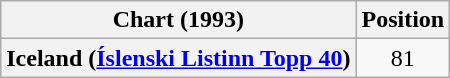<table class="wikitable plainrowheaders">
<tr>
<th>Chart (1993)</th>
<th>Position</th>
</tr>
<tr>
<th scope="row">Iceland (<a href='#'>Íslenski Listinn Topp 40</a>)</th>
<td align="center">81</td>
</tr>
</table>
